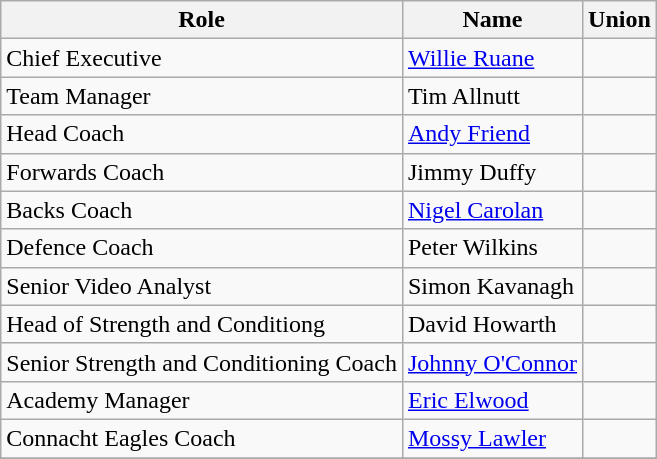<table class="wikitable sortable">
<tr>
<th>Role</th>
<th>Name</th>
<th>Union</th>
</tr>
<tr>
<td>Chief Executive</td>
<td><a href='#'>Willie Ruane</a></td>
<td></td>
</tr>
<tr>
<td>Team Manager</td>
<td>Tim Allnutt</td>
<td></td>
</tr>
<tr>
<td>Head Coach</td>
<td><a href='#'>Andy Friend</a></td>
<td></td>
</tr>
<tr>
<td>Forwards Coach</td>
<td>Jimmy Duffy</td>
<td></td>
</tr>
<tr>
<td>Backs Coach</td>
<td><a href='#'>Nigel Carolan</a></td>
<td></td>
</tr>
<tr>
<td>Defence Coach</td>
<td>Peter Wilkins</td>
<td></td>
</tr>
<tr>
<td>Senior Video Analyst</td>
<td>Simon Kavanagh</td>
<td></td>
</tr>
<tr>
<td>Head of Strength and Conditiong</td>
<td>David Howarth</td>
<td></td>
</tr>
<tr>
<td>Senior Strength and Conditioning Coach</td>
<td><a href='#'>Johnny O'Connor</a></td>
<td></td>
</tr>
<tr>
<td>Academy Manager</td>
<td><a href='#'>Eric Elwood</a></td>
<td></td>
</tr>
<tr>
<td>Connacht Eagles Coach</td>
<td><a href='#'>Mossy Lawler</a></td>
<td></td>
</tr>
<tr>
</tr>
</table>
